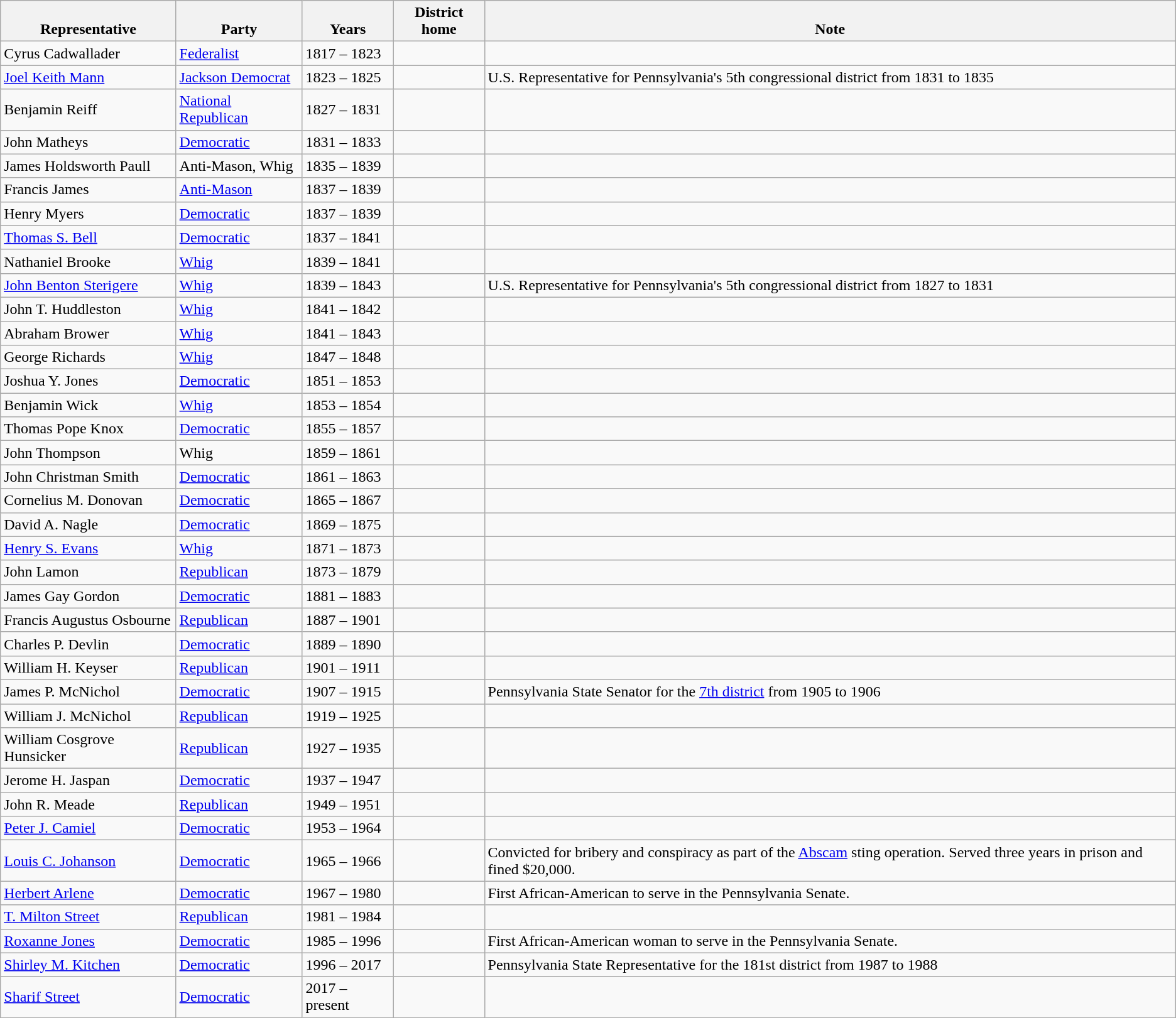<table class=wikitable>
<tr valign=bottom>
<th>Representative</th>
<th>Party</th>
<th>Years</th>
<th>District home</th>
<th>Note</th>
</tr>
<tr>
<td>Cyrus Cadwallader</td>
<td><a href='#'>Federalist</a></td>
<td>1817 – 1823</td>
<td></td>
<td></td>
</tr>
<tr>
<td><a href='#'>Joel Keith Mann</a></td>
<td><a href='#'>Jackson Democrat</a></td>
<td>1823 – 1825</td>
<td></td>
<td>U.S. Representative for Pennsylvania's 5th congressional district from 1831 to 1835</td>
</tr>
<tr>
<td>Benjamin Reiff</td>
<td><a href='#'>National Republican</a></td>
<td>1827 – 1831</td>
<td></td>
<td></td>
</tr>
<tr>
<td>John Matheys</td>
<td><a href='#'>Democratic</a></td>
<td>1831 – 1833</td>
<td></td>
<td></td>
</tr>
<tr>
<td>James Holdsworth Paull</td>
<td>Anti-Mason, Whig</td>
<td>1835 – 1839</td>
<td></td>
<td></td>
</tr>
<tr>
<td>Francis James</td>
<td><a href='#'>Anti-Mason</a></td>
<td>1837 – 1839</td>
<td></td>
<td></td>
</tr>
<tr>
<td>Henry Myers</td>
<td><a href='#'>Democratic</a></td>
<td>1837 – 1839</td>
<td></td>
<td></td>
</tr>
<tr>
<td><a href='#'>Thomas S. Bell</a></td>
<td><a href='#'>Democratic</a></td>
<td>1837 – 1841</td>
<td></td>
<td></td>
</tr>
<tr>
<td>Nathaniel Brooke</td>
<td><a href='#'>Whig</a></td>
<td>1839 – 1841</td>
<td></td>
<td></td>
</tr>
<tr>
<td><a href='#'>John Benton Sterigere</a></td>
<td><a href='#'>Whig</a></td>
<td>1839 – 1843</td>
<td></td>
<td>U.S. Representative for Pennsylvania's 5th congressional district from 1827 to 1831</td>
</tr>
<tr>
<td>John T. Huddleston</td>
<td><a href='#'>Whig</a></td>
<td>1841 – 1842</td>
<td></td>
<td></td>
</tr>
<tr>
<td>Abraham Brower</td>
<td><a href='#'>Whig</a></td>
<td>1841 – 1843</td>
<td></td>
<td></td>
</tr>
<tr>
<td>George Richards</td>
<td><a href='#'>Whig</a></td>
<td>1847 – 1848</td>
<td></td>
<td></td>
</tr>
<tr>
<td>Joshua Y. Jones</td>
<td><a href='#'>Democratic</a></td>
<td>1851 – 1853</td>
<td></td>
<td></td>
</tr>
<tr>
<td>Benjamin Wick</td>
<td><a href='#'>Whig</a></td>
<td>1853 – 1854</td>
<td></td>
<td></td>
</tr>
<tr>
<td>Thomas Pope Knox</td>
<td><a href='#'>Democratic</a></td>
<td>1855 – 1857</td>
<td></td>
<td></td>
</tr>
<tr>
<td>John Thompson</td>
<td>Whig</td>
<td>1859 – 1861</td>
<td></td>
<td></td>
</tr>
<tr>
<td>John Christman Smith</td>
<td><a href='#'>Democratic</a></td>
<td>1861 – 1863</td>
<td></td>
<td></td>
</tr>
<tr>
<td>Cornelius M. Donovan</td>
<td><a href='#'>Democratic</a></td>
<td>1865 – 1867</td>
<td></td>
<td></td>
</tr>
<tr>
<td>David A. Nagle</td>
<td><a href='#'>Democratic</a></td>
<td>1869 – 1875</td>
<td></td>
<td></td>
</tr>
<tr>
<td><a href='#'>Henry S. Evans</a></td>
<td><a href='#'>Whig</a></td>
<td>1871 – 1873</td>
<td></td>
<td></td>
</tr>
<tr>
<td>John Lamon</td>
<td><a href='#'>Republican</a></td>
<td>1873 – 1879</td>
<td></td>
<td></td>
</tr>
<tr>
<td>James Gay Gordon</td>
<td><a href='#'>Democratic</a></td>
<td>1881 – 1883</td>
<td></td>
<td></td>
</tr>
<tr>
<td>Francis Augustus Osbourne</td>
<td><a href='#'>Republican</a></td>
<td>1887 – 1901</td>
<td></td>
<td></td>
</tr>
<tr>
<td>Charles P. Devlin</td>
<td><a href='#'>Democratic</a></td>
<td>1889 – 1890</td>
<td></td>
<td></td>
</tr>
<tr>
<td>William H. Keyser</td>
<td><a href='#'>Republican</a></td>
<td>1901 – 1911</td>
<td></td>
<td></td>
</tr>
<tr>
<td>James P. McNichol</td>
<td><a href='#'>Democratic</a></td>
<td>1907 – 1915</td>
<td></td>
<td>Pennsylvania State Senator for the <a href='#'>7th district</a> from 1905 to 1906</td>
</tr>
<tr>
<td>William J. McNichol</td>
<td><a href='#'>Republican</a></td>
<td>1919 – 1925</td>
<td></td>
<td></td>
</tr>
<tr>
<td>William Cosgrove Hunsicker</td>
<td><a href='#'>Republican</a></td>
<td>1927 – 1935</td>
<td></td>
<td></td>
</tr>
<tr>
<td>Jerome H. Jaspan</td>
<td><a href='#'>Democratic</a></td>
<td>1937 – 1947</td>
<td></td>
<td></td>
</tr>
<tr>
<td>John R. Meade</td>
<td><a href='#'>Republican</a></td>
<td>1949 – 1951</td>
<td></td>
<td></td>
</tr>
<tr>
<td><a href='#'>Peter J. Camiel</a></td>
<td><a href='#'>Democratic</a></td>
<td>1953 – 1964</td>
<td></td>
<td></td>
</tr>
<tr>
<td><a href='#'>Louis C. Johanson</a></td>
<td><a href='#'>Democratic</a></td>
<td>1965 – 1966</td>
<td></td>
<td>Convicted for bribery and conspiracy as part of the <a href='#'>Abscam</a> sting operation.  Served three years in prison and fined $20,000.</td>
</tr>
<tr>
<td><a href='#'>Herbert Arlene</a></td>
<td><a href='#'>Democratic</a></td>
<td>1967 – 1980</td>
<td></td>
<td>First African-American to serve in the Pennsylvania Senate.</td>
</tr>
<tr>
<td><a href='#'>T. Milton Street</a></td>
<td><a href='#'>Republican</a></td>
<td>1981 – 1984</td>
<td></td>
<td></td>
</tr>
<tr>
<td><a href='#'>Roxanne Jones</a></td>
<td><a href='#'>Democratic</a></td>
<td>1985 – 1996</td>
<td></td>
<td>First African-American woman to serve in the Pennsylvania Senate.</td>
</tr>
<tr>
<td><a href='#'>Shirley M. Kitchen</a></td>
<td><a href='#'>Democratic</a></td>
<td>1996 – 2017</td>
<td></td>
<td>Pennsylvania State Representative for the 181st district from 1987 to 1988</td>
</tr>
<tr>
<td><a href='#'>Sharif Street</a></td>
<td><a href='#'>Democratic</a></td>
<td>2017 – present</td>
<td></td>
<td></td>
</tr>
</table>
